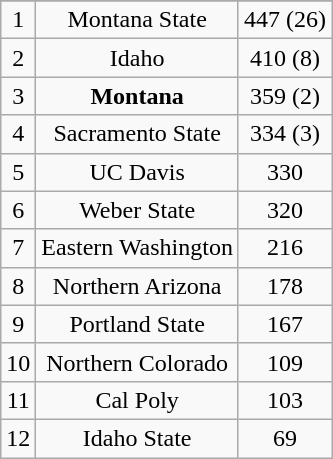<table class="wikitable" style="display: inline-table;">
<tr align="center">
</tr>
<tr align="center">
<td>1</td>
<td>Montana State</td>
<td>447 (26)</td>
</tr>
<tr align="center">
<td>2</td>
<td>Idaho</td>
<td>410 (8)</td>
</tr>
<tr align="center">
<td>3</td>
<td><strong>Montana</strong></td>
<td>359 (2)</td>
</tr>
<tr align="center">
<td>4</td>
<td>Sacramento State</td>
<td>334 (3)</td>
</tr>
<tr align="center">
<td>5</td>
<td>UC Davis</td>
<td>330</td>
</tr>
<tr align="center">
<td>6</td>
<td>Weber State</td>
<td>320</td>
</tr>
<tr align="center">
<td>7</td>
<td>Eastern Washington</td>
<td>216</td>
</tr>
<tr align="center">
<td>8</td>
<td>Northern Arizona</td>
<td>178</td>
</tr>
<tr align="center">
<td>9</td>
<td>Portland State</td>
<td>167</td>
</tr>
<tr align="center">
<td>10</td>
<td>Northern Colorado</td>
<td>109</td>
</tr>
<tr align="center">
<td>11</td>
<td>Cal Poly</td>
<td>103</td>
</tr>
<tr align="center">
<td>12</td>
<td>Idaho State</td>
<td>69</td>
</tr>
</table>
